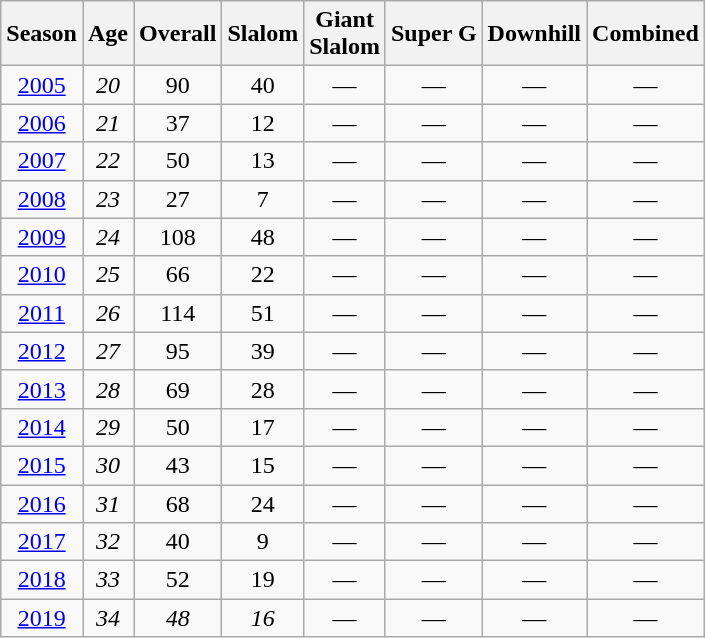<table class=wikitable style="text-align:center">
<tr>
<th>Season</th>
<th>Age</th>
<th>Overall</th>
<th>Slalom</th>
<th>Giant<br>Slalom</th>
<th>Super G</th>
<th>Downhill</th>
<th>Combined</th>
</tr>
<tr>
<td><a href='#'>2005</a></td>
<td><em>20</em></td>
<td>90</td>
<td>40</td>
<td>—</td>
<td>—</td>
<td>—</td>
<td>—</td>
</tr>
<tr>
<td><a href='#'>2006</a></td>
<td><em>21</em></td>
<td>37</td>
<td>12</td>
<td>—</td>
<td>—</td>
<td>—</td>
<td>—</td>
</tr>
<tr>
<td><a href='#'>2007</a></td>
<td><em>22</em></td>
<td>50</td>
<td>13</td>
<td>—</td>
<td>—</td>
<td>—</td>
<td>—</td>
</tr>
<tr>
<td><a href='#'>2008</a></td>
<td><em>23</em></td>
<td>27</td>
<td>7</td>
<td>—</td>
<td>—</td>
<td>—</td>
<td>—</td>
</tr>
<tr>
<td><a href='#'>2009</a></td>
<td><em>24</em></td>
<td>108</td>
<td>48</td>
<td>—</td>
<td>—</td>
<td>—</td>
<td>—</td>
</tr>
<tr>
<td><a href='#'>2010</a></td>
<td><em>25</em></td>
<td>66</td>
<td>22</td>
<td>—</td>
<td>—</td>
<td>—</td>
<td>—</td>
</tr>
<tr>
<td><a href='#'>2011</a></td>
<td><em>26</em></td>
<td>114</td>
<td>51</td>
<td>—</td>
<td>—</td>
<td>—</td>
<td>—</td>
</tr>
<tr>
<td><a href='#'>2012</a></td>
<td><em>27</em></td>
<td>95</td>
<td>39</td>
<td>—</td>
<td>—</td>
<td>—</td>
<td>—</td>
</tr>
<tr>
<td><a href='#'>2013</a></td>
<td><em>28</em></td>
<td>69</td>
<td>28</td>
<td>—</td>
<td>—</td>
<td>—</td>
<td>—</td>
</tr>
<tr>
<td><a href='#'>2014</a></td>
<td><em>29</em></td>
<td>50</td>
<td>17</td>
<td>—</td>
<td>—</td>
<td>—</td>
<td>—</td>
</tr>
<tr>
<td><a href='#'>2015</a></td>
<td><em>30</em></td>
<td>43</td>
<td>15</td>
<td>—</td>
<td>—</td>
<td>—</td>
<td>—</td>
</tr>
<tr>
<td><a href='#'>2016</a></td>
<td><em>31</em></td>
<td>68</td>
<td>24</td>
<td>—</td>
<td>—</td>
<td>—</td>
<td>—</td>
</tr>
<tr>
<td><a href='#'>2017</a></td>
<td><em>32</em></td>
<td>40</td>
<td>9</td>
<td>—</td>
<td>—</td>
<td>—</td>
<td>—</td>
</tr>
<tr>
<td><a href='#'>2018</a></td>
<td><em>33</em></td>
<td>52</td>
<td>19</td>
<td>—</td>
<td>—</td>
<td>—</td>
<td>—</td>
</tr>
<tr>
<td><a href='#'>2019</a></td>
<td><em>34</em></td>
<td><em>48</em></td>
<td><em>16</em></td>
<td>—</td>
<td>—</td>
<td>—</td>
<td>—</td>
</tr>
</table>
